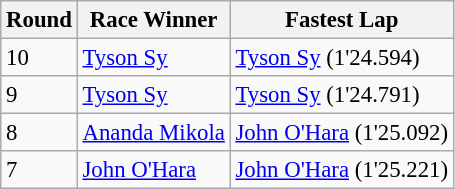<table class="wikitable" style="font-size: 95%">
<tr>
<th>Round</th>
<th>Race Winner</th>
<th>Fastest Lap</th>
</tr>
<tr>
<td>10</td>
<td> <a href='#'>Tyson Sy</a></td>
<td> <a href='#'>Tyson Sy</a> (1'24.594)</td>
</tr>
<tr>
<td>9</td>
<td> <a href='#'>Tyson Sy</a></td>
<td> <a href='#'>Tyson Sy</a> (1'24.791)</td>
</tr>
<tr>
<td>8</td>
<td> <a href='#'>Ananda Mikola</a></td>
<td> <a href='#'>John O'Hara</a> (1'25.092)</td>
</tr>
<tr>
<td>7</td>
<td> <a href='#'>John O'Hara</a></td>
<td> <a href='#'>John O'Hara</a> (1'25.221)</td>
</tr>
</table>
